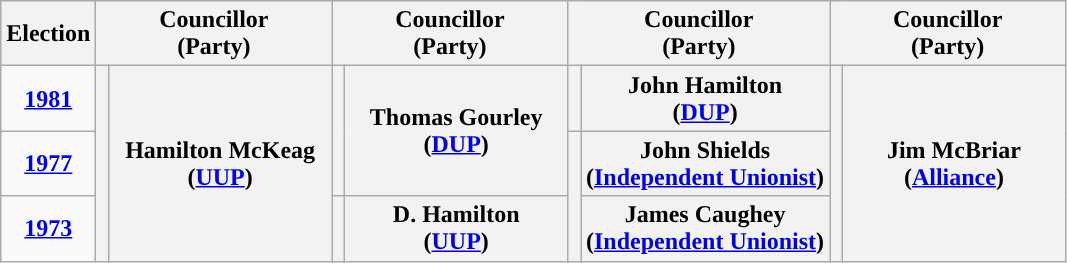<table class="wikitable" style="text-align:center">
<tr>
<th scope="col" width="50">Election</th>
<th scope="col" width="150" colspan = "2">Councillor<br> (Party)</th>
<th scope="col" width="150" colspan = "2">Councillor<br> (Party)</th>
<th scope="col" width="150" colspan = "2">Councillor<br> (Party)</th>
<th scope="col" width="150" colspan = "2">Councillor<br> (Party)</th>
</tr>
<tr>
<td><strong><a href='#'>1981</a></strong></td>
<th rowspan="3" width="1" style="background-color: "></th>
<th rowspan = "3">Hamilton McKeag <br> (<a href='#'>UUP</a>)</th>
<th rowspan="2" width="1" style="background-color: "></th>
<th rowspan = "2">Thomas Gourley <br> (<a href='#'>DUP</a>)</th>
<th rowspan="1" width="1" style="background-color: "></th>
<th rowspan = "1">John Hamilton <br> (<a href='#'>DUP</a>)</th>
<th rowspan="3" width="1" style="background-color: "></th>
<th rowspan = "3">Jim McBriar <br> (<a href='#'>Alliance</a>)</th>
</tr>
<tr>
<td><strong><a href='#'>1977</a></strong></td>
<th rowspan="2" width="1" style="background-color: "></th>
<th rowspan = "1">John Shields <br> (<a href='#'>Independent Unionist</a>)</th>
</tr>
<tr>
<td><strong><a href='#'>1973</a></strong></td>
<th rowspan="1" width="1" style="background-color: "></th>
<th rowspan = "1">D. Hamilton <br> (<a href='#'>UUP</a>)</th>
<th rowspan = "1">James Caughey <br> (<a href='#'>Independent Unionist</a>)</th>
</tr>
</table>
